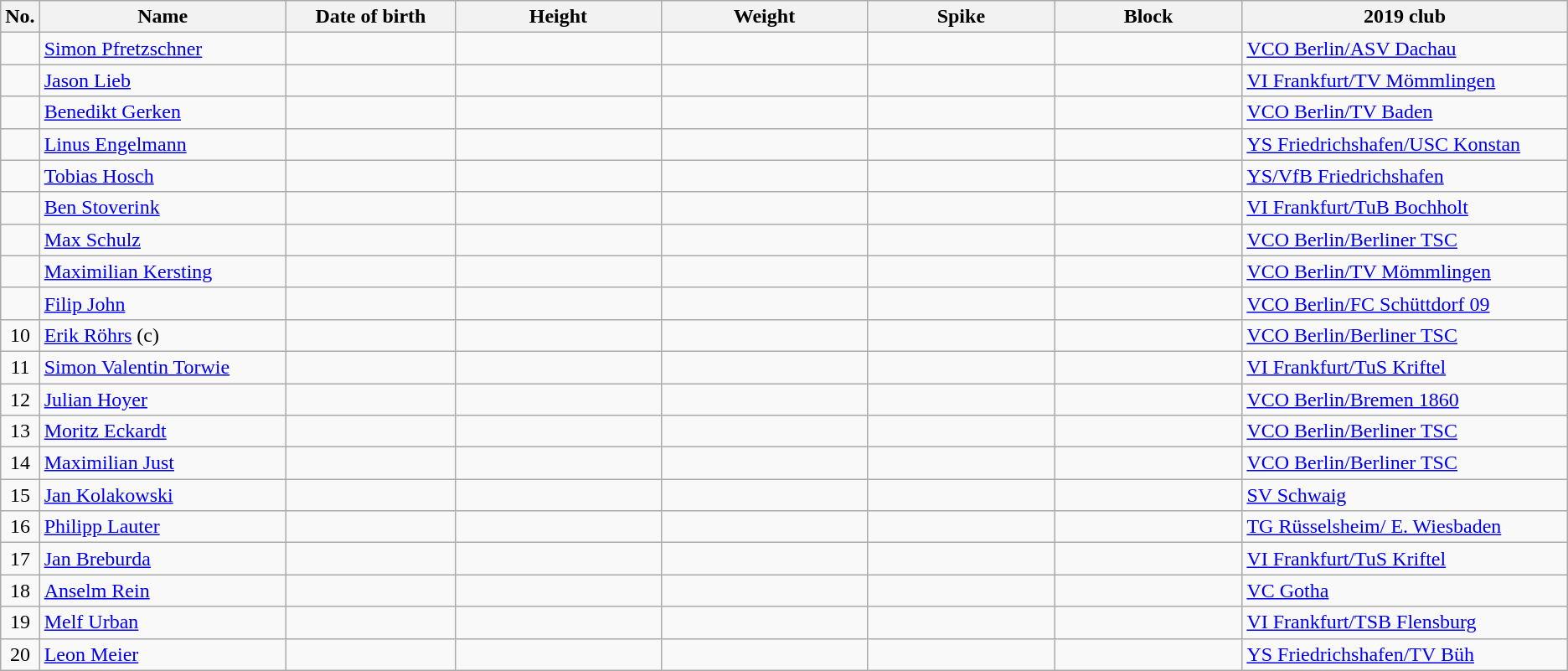<table class="wikitable sortable" style="text-align:center;">
<tr>
<th>No.</th>
<th style="width:13em">Name</th>
<th style="width:9em">Date of birth</th>
<th style="width:11em">Height</th>
<th style="width:11em">Weight</th>
<th style="width:10em">Spike</th>
<th style="width:10em">Block</th>
<th style="width:17em">2019 club</th>
</tr>
<tr>
<td></td>
<td align=left><a href='#'>Simon Pfretzschner</a></td>
<td align=right></td>
<td></td>
<td></td>
<td></td>
<td></td>
<td align=left> <a href='#'>VCO Berlin/ASV Dachau</a></td>
</tr>
<tr>
<td></td>
<td align=left><a href='#'>Jason Lieb</a></td>
<td align=right></td>
<td></td>
<td></td>
<td></td>
<td></td>
<td align=left> <a href='#'>VI Frankfurt/TV Mömmlingen</a></td>
</tr>
<tr>
<td></td>
<td align=left><a href='#'>Benedikt Gerken</a></td>
<td align=right></td>
<td></td>
<td></td>
<td></td>
<td></td>
<td align=left> <a href='#'>VCO Berlin/TV Baden</a></td>
</tr>
<tr>
<td></td>
<td align=left><a href='#'>Linus Engelmann</a></td>
<td align=right></td>
<td></td>
<td></td>
<td></td>
<td></td>
<td align=left> <a href='#'>YS Friedrichshafen/USC Konstan</a></td>
</tr>
<tr>
<td></td>
<td align=left><a href='#'>Tobias Hosch</a></td>
<td align=right></td>
<td></td>
<td></td>
<td></td>
<td></td>
<td align=left> <a href='#'>YS/VfB Friedrichshafen</a></td>
</tr>
<tr>
<td></td>
<td align=left><a href='#'>Ben Stoverink</a></td>
<td align=right></td>
<td></td>
<td></td>
<td></td>
<td></td>
<td align=left> <a href='#'>VI Frankfurt/TuB Bochholt</a></td>
</tr>
<tr>
<td></td>
<td align=left><a href='#'>Max Schulz</a></td>
<td align=right></td>
<td></td>
<td></td>
<td></td>
<td></td>
<td align=left> <a href='#'>VCO Berlin/Berliner TSC</a></td>
</tr>
<tr>
<td></td>
<td align=left><a href='#'>Maximilian Kersting</a></td>
<td align=right></td>
<td></td>
<td></td>
<td></td>
<td></td>
<td align=left> <a href='#'>VCO Berlin/TV Mömmlingen</a></td>
</tr>
<tr>
<td></td>
<td align=left><a href='#'>Filip John</a></td>
<td align=right></td>
<td></td>
<td></td>
<td></td>
<td></td>
<td align=left> <a href='#'>VCO Berlin/FC Schüttdorf 09</a></td>
</tr>
<tr>
<td>10</td>
<td align=left><a href='#'>Erik Röhrs</a> (c)</td>
<td align=right></td>
<td></td>
<td></td>
<td></td>
<td></td>
<td align=left> <a href='#'>VCO Berlin/Berliner TSC</a></td>
</tr>
<tr>
<td>11</td>
<td align=left><a href='#'>Simon Valentin Torwie</a></td>
<td align=right></td>
<td></td>
<td></td>
<td></td>
<td></td>
<td align=left> <a href='#'>VI Frankfurt/TuS Kriftel</a></td>
</tr>
<tr>
<td>12</td>
<td align=left><a href='#'>Julian Hoyer</a></td>
<td align=right></td>
<td></td>
<td></td>
<td></td>
<td></td>
<td align=left> <a href='#'>VCO Berlin/Bremen 1860</a></td>
</tr>
<tr>
<td>13</td>
<td align=left><a href='#'>Moritz Eckardt</a></td>
<td align=right></td>
<td></td>
<td></td>
<td></td>
<td></td>
<td align=left> <a href='#'>VCO Berlin/Berliner TSC</a></td>
</tr>
<tr>
<td>14</td>
<td align=left><a href='#'>Maximilian Just</a></td>
<td align=right></td>
<td></td>
<td></td>
<td></td>
<td></td>
<td align=left> <a href='#'>VCO Berlin/Berliner TSC</a></td>
</tr>
<tr>
<td>15</td>
<td align=left><a href='#'>Jan Kolakowski</a></td>
<td align=right></td>
<td></td>
<td></td>
<td></td>
<td></td>
<td align=left> <a href='#'>SV Schwaig</a></td>
</tr>
<tr>
<td>16</td>
<td align=left><a href='#'>Philipp Lauter</a></td>
<td align=right></td>
<td></td>
<td></td>
<td></td>
<td></td>
<td align=left> <a href='#'>TG Rüsselsheim/ E. Wiesbaden</a></td>
</tr>
<tr>
<td>17</td>
<td align=left><a href='#'>Jan Breburda</a></td>
<td align=right></td>
<td></td>
<td></td>
<td></td>
<td></td>
<td align=left> <a href='#'>VI Frankfurt/TuS Kriftel</a></td>
</tr>
<tr>
<td>18</td>
<td align=left><a href='#'>Anselm Rein</a></td>
<td align=right></td>
<td></td>
<td></td>
<td></td>
<td></td>
<td align=left> <a href='#'>VC Gotha</a></td>
</tr>
<tr>
<td>19</td>
<td align=left><a href='#'>Melf Urban</a></td>
<td align=right></td>
<td></td>
<td></td>
<td></td>
<td></td>
<td align=left> <a href='#'>VI Frankfurt/TSB Flensburg</a></td>
</tr>
<tr>
<td>20</td>
<td align=left><a href='#'>Leon Meier</a></td>
<td align=right></td>
<td></td>
<td></td>
<td></td>
<td></td>
<td align=left> <a href='#'>YS Friedrichshafen/TV Büh</a></td>
</tr>
</table>
